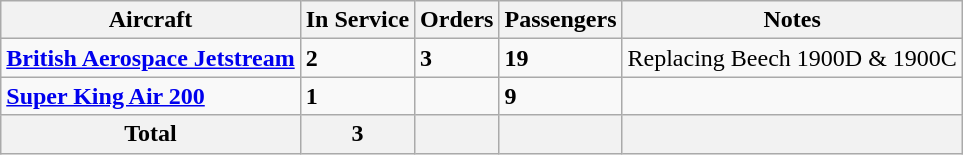<table class="wikitable">
<tr>
<th>Aircraft</th>
<th>In Service</th>
<th>Orders</th>
<th>Passengers</th>
<th>Notes</th>
</tr>
<tr>
<td><strong><a href='#'>British Aerospace Jetstream</a></strong></td>
<td><strong>2</strong></td>
<td><strong>3</strong></td>
<td><strong>19</strong></td>
<td>Replacing Beech 1900D & 1900C</td>
</tr>
<tr>
<td><strong><a href='#'>Super King Air 200</a></strong></td>
<td><strong>1</strong></td>
<td></td>
<td><strong>9</strong></td>
<td></td>
</tr>
<tr>
<th>Total</th>
<th>3</th>
<th></th>
<th></th>
<th></th>
</tr>
</table>
